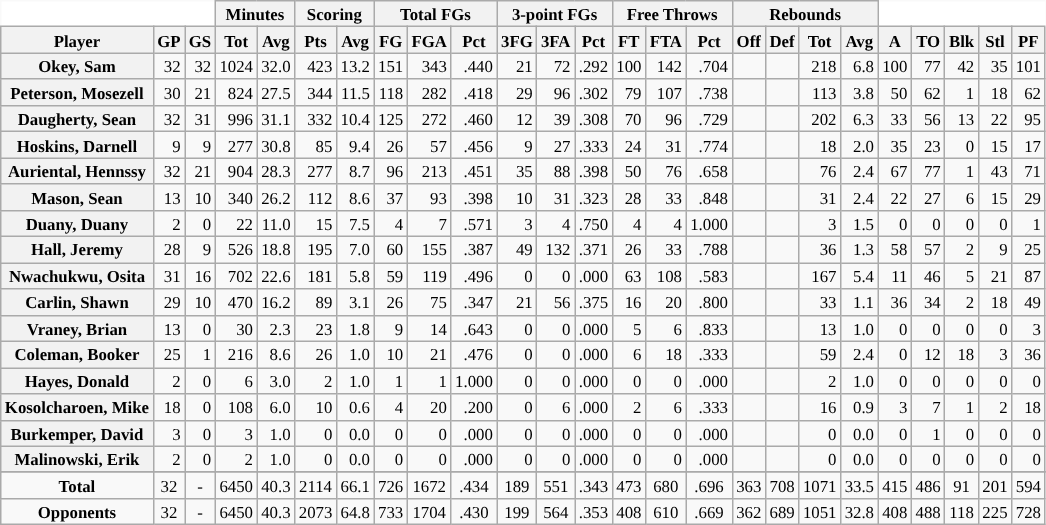<table class="wikitable sortable" border="1" style="font-size:70%;">
<tr>
<th colspan="3" style="border-top-style:hidden; border-left-style:hidden; background: white;"></th>
<th colspan="2">Minutes</th>
<th colspan="2">Scoring</th>
<th colspan="3">Total FGs</th>
<th colspan="3">3-point FGs</th>
<th colspan="3">Free Throws</th>
<th colspan="4">Rebounds</th>
<th colspan="5" style="border-top-style:hidden; border-right-style:hidden; background: white;"></th>
</tr>
<tr>
<th scope="col">Player</th>
<th scope="col">GP</th>
<th scope="col">GS</th>
<th scope="col">Tot</th>
<th scope="col">Avg</th>
<th scope="col">Pts</th>
<th scope="col">Avg</th>
<th scope="col">FG</th>
<th scope="col">FGA</th>
<th scope="col">Pct</th>
<th scope="col">3FG</th>
<th scope="col">3FA</th>
<th scope="col">Pct</th>
<th scope="col">FT</th>
<th scope="col">FTA</th>
<th scope="col">Pct</th>
<th scope="col">Off</th>
<th scope="col">Def</th>
<th scope="col">Tot</th>
<th scope="col">Avg</th>
<th scope="col">A</th>
<th scope="col">TO</th>
<th scope="col">Blk</th>
<th scope="col">Stl</th>
<th scope="col">PF</th>
</tr>
<tr>
<th style="white-space:nowrap">Okey, Sam</th>
<td align="right">32</td>
<td align="right">32</td>
<td align="right">1024</td>
<td align="right">32.0</td>
<td align="right">423</td>
<td align="right">13.2</td>
<td align="right">151</td>
<td align="right">343</td>
<td align="right">.440</td>
<td align="right">21</td>
<td align="right">72</td>
<td align="right">.292</td>
<td align="right">100</td>
<td align="right">142</td>
<td align="right">.704</td>
<td align="right"></td>
<td align="right"></td>
<td align="right">218</td>
<td align="right">6.8</td>
<td align="right">100</td>
<td align="right">77</td>
<td align="right">42</td>
<td align="right">35</td>
<td align="right">101</td>
</tr>
<tr>
<th style="white-space:nowrap">Peterson, Mosezell</th>
<td align="right">30</td>
<td align="right">21</td>
<td align="right">824</td>
<td align="right">27.5</td>
<td align="right">344</td>
<td align="right">11.5</td>
<td align="right">118</td>
<td align="right">282</td>
<td align="right">.418</td>
<td align="right">29</td>
<td align="right">96</td>
<td align="right">.302</td>
<td align="right">79</td>
<td align="right">107</td>
<td align="right">.738</td>
<td align="right"></td>
<td align="right"></td>
<td align="right">113</td>
<td align="right">3.8</td>
<td align="right">50</td>
<td align="right">62</td>
<td align="right">1</td>
<td align="right">18</td>
<td align="right">62</td>
</tr>
<tr>
<th style="white-space:nowrap">Daugherty, Sean</th>
<td align="right">32</td>
<td align="right">31</td>
<td align="right">996</td>
<td align="right">31.1</td>
<td align="right">332</td>
<td align="right">10.4</td>
<td align="right">125</td>
<td align="right">272</td>
<td align="right">.460</td>
<td align="right">12</td>
<td align="right">39</td>
<td align="right">.308</td>
<td align="right">70</td>
<td align="right">96</td>
<td align="right">.729</td>
<td align="right"></td>
<td align="right"></td>
<td align="right">202</td>
<td align="right">6.3</td>
<td align="right">33</td>
<td align="right">56</td>
<td align="right">13</td>
<td align="right">22</td>
<td align="right">95</td>
</tr>
<tr>
<th style="white-space:nowrap">Hoskins, Darnell</th>
<td align="right">9</td>
<td align="right">9</td>
<td align="right">277</td>
<td align="right">30.8</td>
<td align="right">85</td>
<td align="right">9.4</td>
<td align="right">26</td>
<td align="right">57</td>
<td align="right">.456</td>
<td align="right">9</td>
<td align="right">27</td>
<td align="right">.333</td>
<td align="right">24</td>
<td align="right">31</td>
<td align="right">.774</td>
<td align="right"></td>
<td align="right"></td>
<td align="right">18</td>
<td align="right">2.0</td>
<td align="right">35</td>
<td align="right">23</td>
<td align="right">0</td>
<td align="right">15</td>
<td align="right">17</td>
</tr>
<tr>
<th style="white-space:nowrap">Auriental, Hennssy</th>
<td align="right">32</td>
<td align="right">21</td>
<td align="right">904</td>
<td align="right">28.3</td>
<td align="right">277</td>
<td align="right">8.7</td>
<td align="right">96</td>
<td align="right">213</td>
<td align="right">.451</td>
<td align="right">35</td>
<td align="right">88</td>
<td align="right">.398</td>
<td align="right">50</td>
<td align="right">76</td>
<td align="right">.658</td>
<td align="right"></td>
<td align="right"></td>
<td align="right">76</td>
<td align="right">2.4</td>
<td align="right">67</td>
<td align="right">77</td>
<td align="right">1</td>
<td align="right">43</td>
<td align="right">71</td>
</tr>
<tr>
<th style="white-space:nowrap">Mason, Sean</th>
<td align="right">13</td>
<td align="right">10</td>
<td align="right">340</td>
<td align="right">26.2</td>
<td align="right">112</td>
<td align="right">8.6</td>
<td align="right">37</td>
<td align="right">93</td>
<td align="right">.398</td>
<td align="right">10</td>
<td align="right">31</td>
<td align="right">.323</td>
<td align="right">28</td>
<td align="right">33</td>
<td align="right">.848</td>
<td align="right"></td>
<td align="right"></td>
<td align="right">31</td>
<td align="right">2.4</td>
<td align="right">22</td>
<td align="right">27</td>
<td align="right">6</td>
<td align="right">15</td>
<td align="right">29</td>
</tr>
<tr>
<th style="white-space:nowrap">Duany, Duany</th>
<td align="right">2</td>
<td align="right">0</td>
<td align="right">22</td>
<td align="right">11.0</td>
<td align="right">15</td>
<td align="right">7.5</td>
<td align="right">4</td>
<td align="right">7</td>
<td align="right">.571</td>
<td align="right">3</td>
<td align="right">4</td>
<td align="right">.750</td>
<td align="right">4</td>
<td align="right">4</td>
<td align="right">1.000</td>
<td align="right"></td>
<td align="right"></td>
<td align="right">3</td>
<td align="right">1.5</td>
<td align="right">0</td>
<td align="right">0</td>
<td align="right">0</td>
<td align="right">0</td>
<td align="right">1</td>
</tr>
<tr>
<th style="white-space:nowrap">Hall, Jeremy</th>
<td align="right">28</td>
<td align="right">9</td>
<td align="right">526</td>
<td align="right">18.8</td>
<td align="right">195</td>
<td align="right">7.0</td>
<td align="right">60</td>
<td align="right">155</td>
<td align="right">.387</td>
<td align="right">49</td>
<td align="right">132</td>
<td align="right">.371</td>
<td align="right">26</td>
<td align="right">33</td>
<td align="right">.788</td>
<td align="right"></td>
<td align="right"></td>
<td align="right">36</td>
<td align="right">1.3</td>
<td align="right">58</td>
<td align="right">57</td>
<td align="right">2</td>
<td align="right">9</td>
<td align="right">25</td>
</tr>
<tr>
<th style="white-space:nowrap">Nwachukwu, Osita</th>
<td align="right">31</td>
<td align="right">16</td>
<td align="right">702</td>
<td align="right">22.6</td>
<td align="right">181</td>
<td align="right">5.8</td>
<td align="right">59</td>
<td align="right">119</td>
<td align="right">.496</td>
<td align="right">0</td>
<td align="right">0</td>
<td align="right">.000</td>
<td align="right">63</td>
<td align="right">108</td>
<td align="right">.583</td>
<td align="right"></td>
<td align="right"></td>
<td align="right">167</td>
<td align="right">5.4</td>
<td align="right">11</td>
<td align="right">46</td>
<td align="right">5</td>
<td align="right">21</td>
<td align="right">87</td>
</tr>
<tr>
<th style="white-space:nowrap">Carlin, Shawn</th>
<td align="right">29</td>
<td align="right">10</td>
<td align="right">470</td>
<td align="right">16.2</td>
<td align="right">89</td>
<td align="right">3.1</td>
<td align="right">26</td>
<td align="right">75</td>
<td align="right">.347</td>
<td align="right">21</td>
<td align="right">56</td>
<td align="right">.375</td>
<td align="right">16</td>
<td align="right">20</td>
<td align="right">.800</td>
<td align="right"></td>
<td align="right"></td>
<td align="right">33</td>
<td align="right">1.1</td>
<td align="right">36</td>
<td align="right">34</td>
<td align="right">2</td>
<td align="right">18</td>
<td align="right">49</td>
</tr>
<tr>
<th style="white-space:nowrap">Vraney, Brian</th>
<td align="right">13</td>
<td align="right">0</td>
<td align="right">30</td>
<td align="right">2.3</td>
<td align="right">23</td>
<td align="right">1.8</td>
<td align="right">9</td>
<td align="right">14</td>
<td align="right">.643</td>
<td align="right">0</td>
<td align="right">0</td>
<td align="right">.000</td>
<td align="right">5</td>
<td align="right">6</td>
<td align="right">.833</td>
<td align="right"></td>
<td align="right"></td>
<td align="right">13</td>
<td align="right">1.0</td>
<td align="right">0</td>
<td align="right">0</td>
<td align="right">0</td>
<td align="right">0</td>
<td align="right">3</td>
</tr>
<tr>
<th style="white-space:nowrap">Coleman, Booker</th>
<td align="right">25</td>
<td align="right">1</td>
<td align="right">216</td>
<td align="right">8.6</td>
<td align="right">26</td>
<td align="right">1.0</td>
<td align="right">10</td>
<td align="right">21</td>
<td align="right">.476</td>
<td align="right">0</td>
<td align="right">0</td>
<td align="right">.000</td>
<td align="right">6</td>
<td align="right">18</td>
<td align="right">.333</td>
<td align="right"></td>
<td align="right"></td>
<td align="right">59</td>
<td align="right">2.4</td>
<td align="right">0</td>
<td align="right">12</td>
<td align="right">18</td>
<td align="right">3</td>
<td align="right">36</td>
</tr>
<tr>
<th style="white-space:nowrap">Hayes, Donald</th>
<td align="right">2</td>
<td align="right">0</td>
<td align="right">6</td>
<td align="right">3.0</td>
<td align="right">2</td>
<td align="right">1.0</td>
<td align="right">1</td>
<td align="right">1</td>
<td align="right">1.000</td>
<td align="right">0</td>
<td align="right">0</td>
<td align="right">.000</td>
<td align="right">0</td>
<td align="right">0</td>
<td align="right">.000</td>
<td align="right"></td>
<td align="right"></td>
<td align="right">2</td>
<td align="right">1.0</td>
<td align="right">0</td>
<td align="right">0</td>
<td align="right">0</td>
<td align="right">0</td>
<td align="right">0</td>
</tr>
<tr>
<th>Kosolcharoen, Mike</th>
<td align="right">18</td>
<td align="right">0</td>
<td align="right">108</td>
<td align="right">6.0</td>
<td align="right">10</td>
<td align="right">0.6</td>
<td align="right">4</td>
<td align="right">20</td>
<td align="right">.200</td>
<td align="right">0</td>
<td align="right">6</td>
<td align="right">.000</td>
<td align="right">2</td>
<td align="right">6</td>
<td align="right">.333</td>
<td align="right"></td>
<td align="right"></td>
<td align="right">16</td>
<td align="right">0.9</td>
<td align="right">3</td>
<td align="right">7</td>
<td align="right">1</td>
<td align="right">2</td>
<td align="right">18</td>
</tr>
<tr>
<th>Burkemper, David</th>
<td align="right">3</td>
<td align="right">0</td>
<td align="right">3</td>
<td align="right">1.0</td>
<td align="right">0</td>
<td align="right">0.0</td>
<td align="right">0</td>
<td align="right">0</td>
<td align="right">.000</td>
<td align="right">0</td>
<td align="right">0</td>
<td align="right">.000</td>
<td align="right">0</td>
<td align="right">0</td>
<td align="right">.000</td>
<td align="right"></td>
<td align="right"></td>
<td align="right">0</td>
<td align="right">0.0</td>
<td align="right">0</td>
<td align="right">1</td>
<td align="right">0</td>
<td align="right">0</td>
<td align="right">0</td>
</tr>
<tr>
<th>Malinowski, Erik</th>
<td align="right">2</td>
<td align="right">0</td>
<td align="right">2</td>
<td align="right">1.0</td>
<td align="right">0</td>
<td align="right">0.0</td>
<td align="right">0</td>
<td align="right">0</td>
<td align="right">.000</td>
<td align="right">0</td>
<td align="right">0</td>
<td align="right">.000</td>
<td align="right">0</td>
<td align="right">0</td>
<td align="right">.000</td>
<td align="right"></td>
<td align="right"></td>
<td align="right">0</td>
<td align="right">0.0</td>
<td align="right">0</td>
<td align="right">0</td>
<td align="right">0</td>
<td align="right">0</td>
<td align="right">0</td>
</tr>
<tr>
</tr>
<tr class="sortbottom">
<td align="center"><strong>Total</strong></td>
<td align="center">32</td>
<td align="center">-</td>
<td align="center">6450</td>
<td align="center">40.3</td>
<td align="center">2114</td>
<td align="center">66.1</td>
<td align="center">726</td>
<td align="center">1672</td>
<td align="center">.434</td>
<td align="center">189</td>
<td align="center">551</td>
<td align="center">.343</td>
<td align="center">473</td>
<td align="center">680</td>
<td align="center">.696</td>
<td align="center">363</td>
<td align="center">708</td>
<td align="center">1071</td>
<td align="center">33.5</td>
<td align="center">415</td>
<td align="center">486</td>
<td align="center">91</td>
<td align="center">201</td>
<td align="center">594</td>
</tr>
<tr class="sortbottom">
<td align="center"><strong>Opponents</strong></td>
<td align="center">32</td>
<td align="center">-</td>
<td align="center">6450</td>
<td align="center">40.3</td>
<td align="center">2073</td>
<td align="center">64.8</td>
<td align="center">733</td>
<td align="center">1704</td>
<td align="center">.430</td>
<td align="center">199</td>
<td align="center">564</td>
<td align="center">.353</td>
<td align="center">408</td>
<td align="center">610</td>
<td align="center">.669</td>
<td align="center">362</td>
<td align="center">689</td>
<td align="center">1051</td>
<td align="center">32.8</td>
<td align="center">408</td>
<td align="center">488</td>
<td align="center">118</td>
<td align="center">225</td>
<td align="center">728</td>
</tr>
</table>
